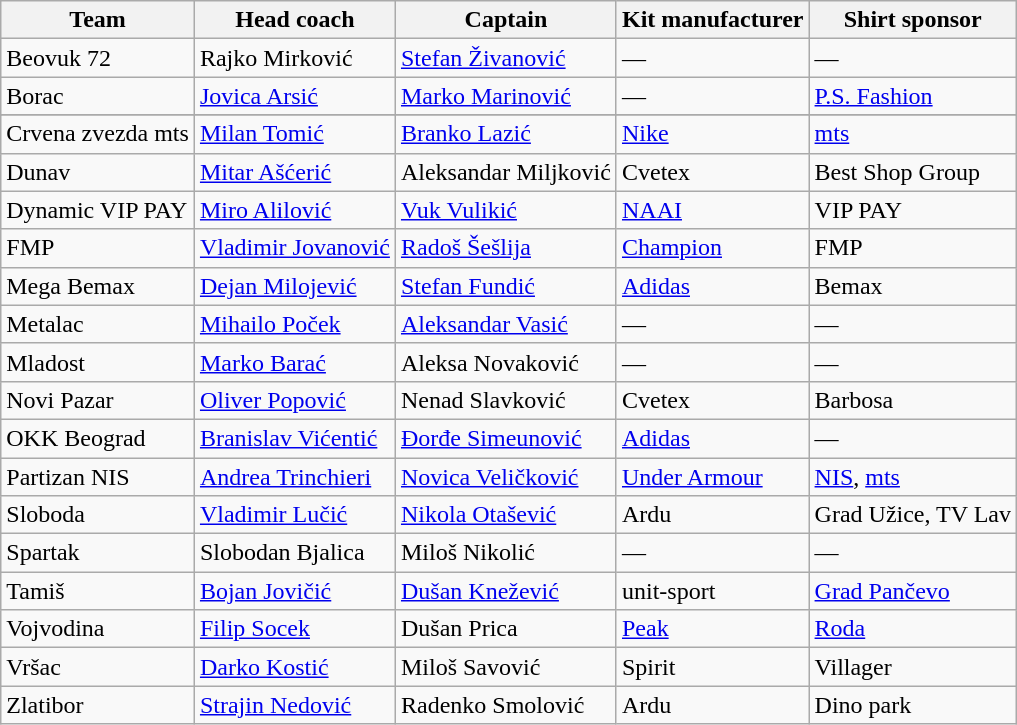<table class="wikitable">
<tr>
<th>Team</th>
<th>Head coach</th>
<th>Captain</th>
<th>Kit manufacturer</th>
<th>Shirt sponsor</th>
</tr>
<tr>
<td>Beovuk 72</td>
<td> Rajko Mirković</td>
<td> <a href='#'>Stefan Živanović</a></td>
<td>—</td>
<td>—</td>
</tr>
<tr>
<td>Borac</td>
<td> <a href='#'>Jovica Arsić</a></td>
<td> <a href='#'>Marko Marinović</a></td>
<td>—</td>
<td><a href='#'>P.S. Fashion</a></td>
</tr>
<tr>
</tr>
<tr>
<td>Crvena zvezda mts</td>
<td> <a href='#'>Milan Tomić</a></td>
<td> <a href='#'>Branko Lazić</a></td>
<td><a href='#'>Nike</a></td>
<td><a href='#'>mts</a></td>
</tr>
<tr>
<td>Dunav</td>
<td> <a href='#'>Mitar Ašćerić</a></td>
<td> Aleksandar Miljković</td>
<td>Cvetex</td>
<td>Best Shop Group</td>
</tr>
<tr>
<td>Dynamic VIP PAY</td>
<td> <a href='#'>Miro Alilović</a></td>
<td> <a href='#'>Vuk Vulikić</a></td>
<td><a href='#'>NAAI</a></td>
<td>VIP PAY</td>
</tr>
<tr>
<td>FMP</td>
<td> <a href='#'>Vladimir Jovanović</a></td>
<td>  <a href='#'>Radoš Šešlija</a></td>
<td><a href='#'>Champion</a></td>
<td>FMP</td>
</tr>
<tr>
<td>Mega Bemax</td>
<td> <a href='#'>Dejan Milojević</a></td>
<td> <a href='#'>Stefan Fundić</a></td>
<td><a href='#'>Adidas</a></td>
<td>Bemax</td>
</tr>
<tr>
<td>Metalac</td>
<td> <a href='#'>Mihailo Poček</a></td>
<td> <a href='#'>Aleksandar Vasić</a></td>
<td>—</td>
<td>—</td>
</tr>
<tr>
<td>Mladost</td>
<td> <a href='#'>Marko Barać</a></td>
<td> Aleksa Novaković</td>
<td>—</td>
<td>—</td>
</tr>
<tr>
<td>Novi Pazar</td>
<td> <a href='#'>Oliver Popović</a></td>
<td> Nenad Slavković</td>
<td>Cvetex</td>
<td>Barbosa</td>
</tr>
<tr>
<td>OKK Beograd</td>
<td> <a href='#'>Branislav Vićentić</a></td>
<td> <a href='#'>Đorđe Simeunović</a></td>
<td><a href='#'>Adidas</a></td>
<td>—</td>
</tr>
<tr>
<td>Partizan NIS</td>
<td> <a href='#'>Andrea Trinchieri</a></td>
<td> <a href='#'>Novica Veličković</a></td>
<td><a href='#'>Under Armour</a></td>
<td><a href='#'>NIS</a>, <a href='#'>mts</a></td>
</tr>
<tr>
<td>Sloboda</td>
<td> <a href='#'>Vladimir Lučić</a></td>
<td> <a href='#'>Nikola Otašević</a></td>
<td>Ardu</td>
<td>Grad Užice, TV Lav</td>
</tr>
<tr>
<td>Spartak</td>
<td> Slobodan Bjalica</td>
<td> Miloš Nikolić</td>
<td>—</td>
<td>—</td>
</tr>
<tr>
<td>Tamiš</td>
<td> <a href='#'>Bojan Jovičić</a></td>
<td> <a href='#'>Dušan Knežević</a></td>
<td>unit-sport</td>
<td><a href='#'>Grad Pančevo</a></td>
</tr>
<tr>
<td>Vojvodina</td>
<td> <a href='#'>Filip Socek</a></td>
<td> Dušan Prica</td>
<td><a href='#'>Peak</a></td>
<td><a href='#'>Roda</a></td>
</tr>
<tr>
<td>Vršac</td>
<td> <a href='#'>Darko Kostić</a></td>
<td> Miloš Savović</td>
<td>Spirit</td>
<td>Villager</td>
</tr>
<tr>
<td>Zlatibor</td>
<td> <a href='#'>Strajin Nedović</a></td>
<td> Radenko Smolović</td>
<td>Ardu</td>
<td>Dino park</td>
</tr>
</table>
